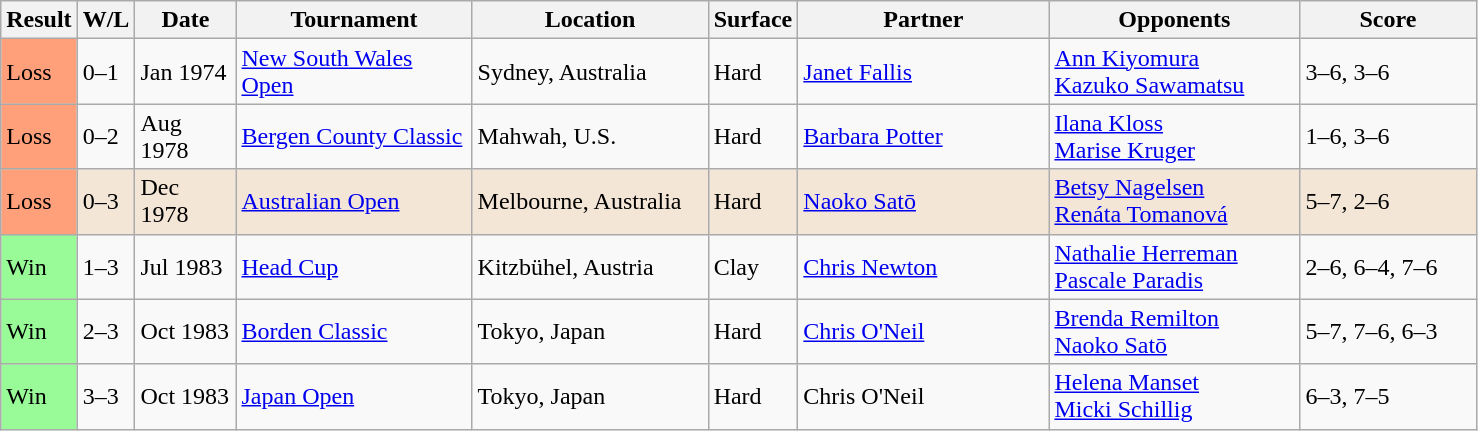<table class="sortable wikitable">
<tr>
<th style="width:40px">Result</th>
<th style="width:30px" class="unsortable">W/L</th>
<th style="width:60px">Date</th>
<th style="width:150px">Tournament</th>
<th style="width:150px">Location</th>
<th style="width:50px">Surface</th>
<th style="width:160px">Partner</th>
<th style="width:160px">Opponents</th>
<th style="width:110px" class="unsortable">Score</th>
</tr>
<tr>
<td style="background:#ffa07a;">Loss</td>
<td>0–1</td>
<td>Jan 1974</td>
<td><a href='#'>New South Wales Open</a></td>
<td>Sydney, Australia</td>
<td>Hard</td>
<td> <a href='#'>Janet Fallis</a></td>
<td> <a href='#'>Ann Kiyomura</a><br> <a href='#'>Kazuko Sawamatsu</a></td>
<td>3–6, 3–6</td>
</tr>
<tr>
<td style="background:#ffa07a;">Loss</td>
<td>0–2</td>
<td>Aug 1978</td>
<td><a href='#'>Bergen County Classic</a></td>
<td>Mahwah, U.S.</td>
<td>Hard</td>
<td> <a href='#'>Barbara Potter</a></td>
<td> <a href='#'>Ilana Kloss</a><br> <a href='#'>Marise Kruger</a></td>
<td>1–6, 3–6</td>
</tr>
<tr style="background:#f3e6d7;">
<td style="background:#ffa07a;">Loss</td>
<td>0–3</td>
<td>Dec 1978</td>
<td><a href='#'>Australian Open</a></td>
<td>Melbourne, Australia</td>
<td>Hard</td>
<td> <a href='#'>Naoko Satō</a></td>
<td> <a href='#'>Betsy Nagelsen</a><br> <a href='#'>Renáta Tomanová</a></td>
<td>5–7, 2–6</td>
</tr>
<tr>
<td style="background:#98fb98;">Win</td>
<td>1–3</td>
<td>Jul 1983</td>
<td><a href='#'>Head Cup</a></td>
<td>Kitzbühel, Austria</td>
<td>Clay</td>
<td> <a href='#'>Chris Newton</a></td>
<td> <a href='#'>Nathalie Herreman</a><br> <a href='#'>Pascale Paradis</a></td>
<td>2–6, 6–4, 7–6</td>
</tr>
<tr>
<td style="background:#98fb98;">Win</td>
<td>2–3</td>
<td>Oct 1983</td>
<td><a href='#'>Borden Classic</a></td>
<td>Tokyo, Japan</td>
<td>Hard</td>
<td> <a href='#'>Chris O'Neil</a></td>
<td> <a href='#'>Brenda Remilton</a><br> <a href='#'>Naoko Satō</a></td>
<td>5–7, 7–6, 6–3</td>
</tr>
<tr>
<td style="background:#98fb98;">Win</td>
<td>3–3</td>
<td>Oct 1983</td>
<td><a href='#'>Japan Open</a></td>
<td>Tokyo, Japan</td>
<td>Hard</td>
<td> Chris O'Neil</td>
<td> <a href='#'>Helena Manset</a><br> <a href='#'>Micki Schillig</a></td>
<td>6–3, 7–5</td>
</tr>
</table>
